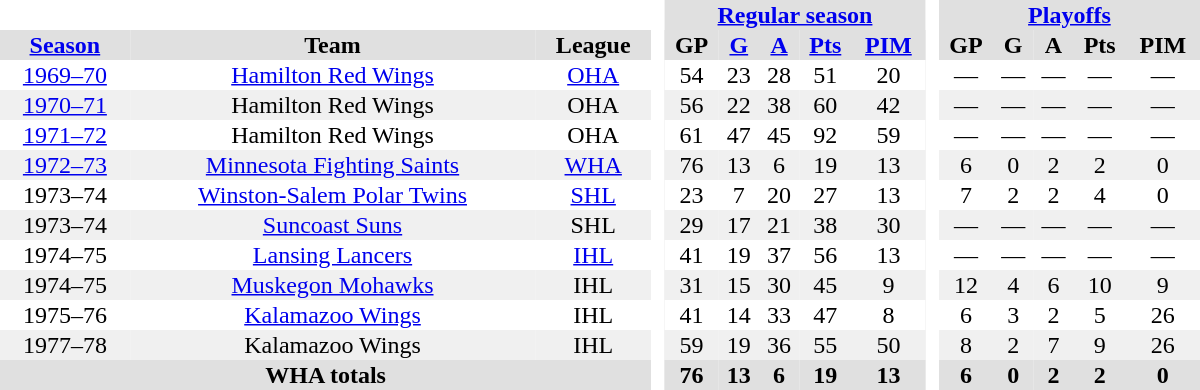<table border="0" cellpadding="1" cellspacing="0" style="text-align:center; width:50em;">
<tr style="background:#e0e0e0;">
<th colspan="3"  bgcolor="#ffffff"> </th>
<th rowspan="99" bgcolor="#ffffff"> </th>
<th colspan="5"><a href='#'>Regular season</a></th>
<th rowspan="99" bgcolor="#ffffff"> </th>
<th colspan="5"><a href='#'>Playoffs</a></th>
</tr>
<tr style="background:#e0e0e0;">
<th><a href='#'>Season</a></th>
<th>Team</th>
<th>League</th>
<th>GP</th>
<th><a href='#'>G</a></th>
<th><a href='#'>A</a></th>
<th><a href='#'>Pts</a></th>
<th><a href='#'>PIM</a></th>
<th>GP</th>
<th>G</th>
<th>A</th>
<th>Pts</th>
<th>PIM</th>
</tr>
<tr>
<td><a href='#'>1969–70</a></td>
<td><a href='#'>Hamilton Red Wings</a></td>
<td><a href='#'>OHA</a></td>
<td>54</td>
<td>23</td>
<td>28</td>
<td>51</td>
<td>20</td>
<td>—</td>
<td>—</td>
<td>—</td>
<td>—</td>
<td>—</td>
</tr>
<tr style="background:#f0f0f0;">
<td><a href='#'>1970–71</a></td>
<td>Hamilton Red Wings</td>
<td>OHA</td>
<td>56</td>
<td>22</td>
<td>38</td>
<td>60</td>
<td>42</td>
<td>—</td>
<td>—</td>
<td>—</td>
<td>—</td>
<td>—</td>
</tr>
<tr>
<td><a href='#'>1971–72</a></td>
<td>Hamilton Red Wings</td>
<td>OHA</td>
<td>61</td>
<td>47</td>
<td>45</td>
<td>92</td>
<td>59</td>
<td>—</td>
<td>—</td>
<td>—</td>
<td>—</td>
<td>—</td>
</tr>
<tr style="background:#f0f0f0;">
<td><a href='#'>1972–73</a></td>
<td><a href='#'>Minnesota Fighting Saints</a></td>
<td><a href='#'>WHA</a></td>
<td>76</td>
<td>13</td>
<td>6</td>
<td>19</td>
<td>13</td>
<td>6</td>
<td>0</td>
<td>2</td>
<td>2</td>
<td>0</td>
</tr>
<tr>
<td>1973–74</td>
<td><a href='#'>Winston-Salem Polar Twins</a></td>
<td><a href='#'>SHL</a></td>
<td>23</td>
<td>7</td>
<td>20</td>
<td>27</td>
<td>13</td>
<td>7</td>
<td>2</td>
<td>2</td>
<td>4</td>
<td>0</td>
</tr>
<tr style="background:#f0f0f0;">
<td>1973–74</td>
<td><a href='#'>Suncoast Suns</a></td>
<td>SHL</td>
<td>29</td>
<td>17</td>
<td>21</td>
<td>38</td>
<td>30</td>
<td>—</td>
<td>—</td>
<td>—</td>
<td>—</td>
<td>—</td>
</tr>
<tr>
<td>1974–75</td>
<td><a href='#'>Lansing Lancers</a></td>
<td><a href='#'>IHL</a></td>
<td>41</td>
<td>19</td>
<td>37</td>
<td>56</td>
<td>13</td>
<td>—</td>
<td>—</td>
<td>—</td>
<td>—</td>
<td>—</td>
</tr>
<tr style="background:#f0f0f0;">
<td>1974–75</td>
<td><a href='#'>Muskegon Mohawks</a></td>
<td>IHL</td>
<td>31</td>
<td>15</td>
<td>30</td>
<td>45</td>
<td>9</td>
<td>12</td>
<td>4</td>
<td>6</td>
<td>10</td>
<td>9</td>
</tr>
<tr>
<td>1975–76</td>
<td><a href='#'>Kalamazoo Wings</a></td>
<td>IHL</td>
<td>41</td>
<td>14</td>
<td>33</td>
<td>47</td>
<td>8</td>
<td>6</td>
<td>3</td>
<td>2</td>
<td>5</td>
<td>26</td>
</tr>
<tr style="background:#f0f0f0;">
<td>1977–78</td>
<td>Kalamazoo Wings</td>
<td>IHL</td>
<td>59</td>
<td>19</td>
<td>36</td>
<td>55</td>
<td>50</td>
<td>8</td>
<td>2</td>
<td>7</td>
<td>9</td>
<td>26</td>
</tr>
<tr style="background:#e0e0e0;">
<th colspan="3">WHA totals</th>
<th>76</th>
<th>13</th>
<th>6</th>
<th>19</th>
<th>13</th>
<th>6</th>
<th>0</th>
<th>2</th>
<th>2</th>
<th>0</th>
</tr>
</table>
